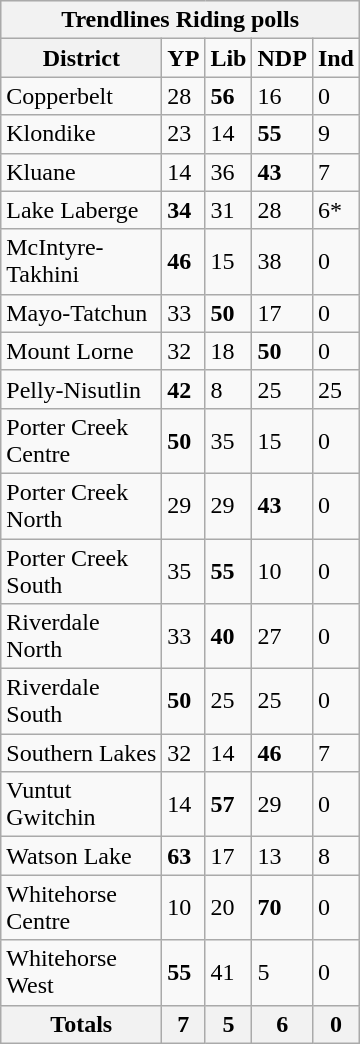<table class="wikitable">
<tr style="background:#e9e9e9;">
<th colspan=5>Trendlines Riding polls</th>
</tr>
<tr>
<th width=100>District</th>
<td><strong>YP</strong></td>
<td><strong>Lib</strong></td>
<td><strong>NDP</strong></td>
<td><strong>Ind</strong></td>
</tr>
<tr>
<td>Copperbelt</td>
<td>28</td>
<td><strong>56</strong></td>
<td>16</td>
<td>0</td>
</tr>
<tr>
<td>Klondike</td>
<td>23</td>
<td>14</td>
<td><strong>55</strong></td>
<td>9</td>
</tr>
<tr>
<td>Kluane</td>
<td>14</td>
<td>36</td>
<td><strong>43</strong></td>
<td>7</td>
</tr>
<tr>
<td>Lake Laberge</td>
<td><strong>34</strong></td>
<td>31</td>
<td>28</td>
<td>6*</td>
</tr>
<tr>
<td>McIntyre-Takhini</td>
<td><strong>46</strong></td>
<td>15</td>
<td>38</td>
<td>0</td>
</tr>
<tr>
<td>Mayo-Tatchun</td>
<td>33</td>
<td><strong>50</strong></td>
<td>17</td>
<td>0</td>
</tr>
<tr>
<td>Mount Lorne</td>
<td>32</td>
<td>18</td>
<td><strong>50</strong></td>
<td>0</td>
</tr>
<tr>
<td>Pelly-Nisutlin</td>
<td><strong>42</strong></td>
<td>8</td>
<td>25</td>
<td>25</td>
</tr>
<tr>
<td>Porter Creek Centre</td>
<td><strong>50</strong></td>
<td>35</td>
<td>15</td>
<td>0</td>
</tr>
<tr>
<td>Porter Creek North</td>
<td>29</td>
<td>29</td>
<td><strong>43</strong></td>
<td>0</td>
</tr>
<tr>
<td>Porter Creek South</td>
<td>35</td>
<td><strong>55</strong></td>
<td>10</td>
<td>0</td>
</tr>
<tr>
<td>Riverdale North</td>
<td>33</td>
<td><strong>40</strong></td>
<td>27</td>
<td>0</td>
</tr>
<tr>
<td>Riverdale South</td>
<td><strong>50</strong></td>
<td>25</td>
<td>25</td>
<td>0</td>
</tr>
<tr>
<td>Southern Lakes</td>
<td>32</td>
<td>14</td>
<td><strong>46</strong></td>
<td>7</td>
</tr>
<tr>
<td>Vuntut Gwitchin</td>
<td>14</td>
<td><strong>57</strong></td>
<td>29</td>
<td>0</td>
</tr>
<tr>
<td>Watson Lake</td>
<td><strong>63</strong></td>
<td>17</td>
<td>13</td>
<td>8</td>
</tr>
<tr>
<td>Whitehorse Centre</td>
<td>10</td>
<td>20</td>
<td><strong>70</strong></td>
<td>0</td>
</tr>
<tr>
<td>Whitehorse West</td>
<td><strong>55</strong></td>
<td>41</td>
<td>5</td>
<td>0</td>
</tr>
<tr>
<th>Totals</th>
<th>7</th>
<th>5</th>
<th>6</th>
<th>0</th>
</tr>
</table>
